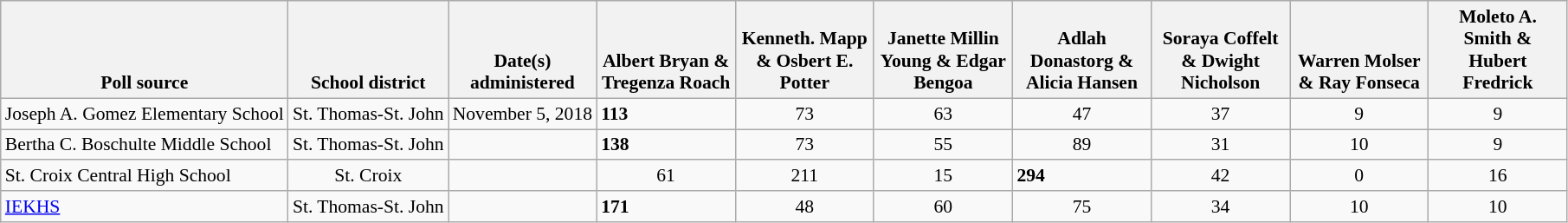<table class="wikitable" style="font-size:90%">
<tr valign=bottom>
<th>Poll source</th>
<th>School district</th>
<th>Date(s)<br>administered</th>
<th style="width:100px;">Albert Bryan & Tregenza Roach</th>
<th style="width:100px;">Kenneth. Mapp & Osbert E. Potter</th>
<th style="width:100px;">Janette Millin Young & Edgar Bengoa</th>
<th style="width:100px;">Adlah Donastorg & Alicia Hansen</th>
<th style="width:100px;">Soraya Coffelt & Dwight Nicholson</th>
<th style="width:100px;">Warren Molser & Ray Fonseca</th>
<th style="width:100px;">Moleto A. Smith & Hubert Fredrick</th>
</tr>
<tr>
<td>Joseph A. Gomez Elementary School</td>
<td>St. Thomas-St. John</td>
<td>November 5, 2018</td>
<td><strong>113</strong></td>
<td align=center>73</td>
<td align=center>63</td>
<td align=center>47</td>
<td align=center>37</td>
<td align=center>9</td>
<td align=center>9</td>
</tr>
<tr>
<td>Bertha C. Boschulte Middle School</td>
<td align=center>St. Thomas-St. John</td>
<td></td>
<td><strong>138</strong></td>
<td align=center>73</td>
<td align=center>55</td>
<td align=center>89</td>
<td align=center>31</td>
<td align=center>10</td>
<td align=center>9</td>
</tr>
<tr>
<td>St. Croix Central High School</td>
<td align=center>St. Croix</td>
<td></td>
<td align=center>61</td>
<td align=center>211</td>
<td align=center>15</td>
<td><strong>294</strong></td>
<td align=center>42</td>
<td align=center>0</td>
<td align=center>16</td>
</tr>
<tr>
<td><a href='#'>IEKHS</a></td>
<td align=center>St. Thomas-St. John</td>
<td></td>
<td><strong>171</strong></td>
<td align=center>48</td>
<td align=center>60</td>
<td align=center>75</td>
<td align=center>34</td>
<td align=center>10</td>
<td align=center>10</td>
</tr>
</table>
